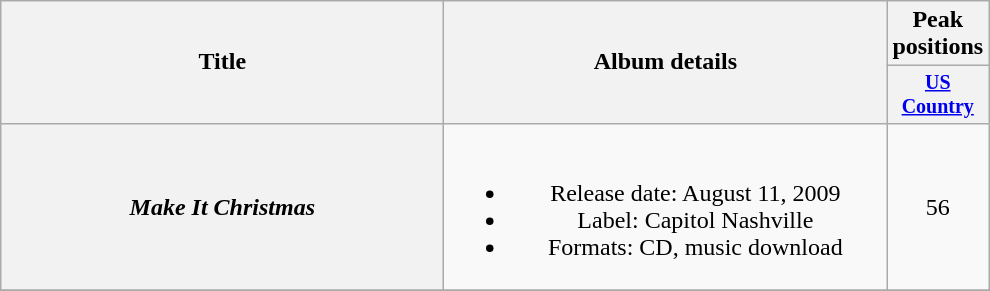<table class="wikitable plainrowheaders" style="text-align:center;">
<tr>
<th rowspan="2" style="width:18em;">Title</th>
<th rowspan="2" style="width:18em;">Album details</th>
<th colspan="1">Peak positions</th>
</tr>
<tr style="font-size:smaller;">
<th width="60"><a href='#'>US Country</a><br></th>
</tr>
<tr>
<th scope="row"><em>Make It Christmas</em></th>
<td><br><ul><li>Release date: August 11, 2009</li><li>Label: Capitol Nashville</li><li>Formats: CD, music download</li></ul></td>
<td>56</td>
</tr>
<tr>
</tr>
</table>
